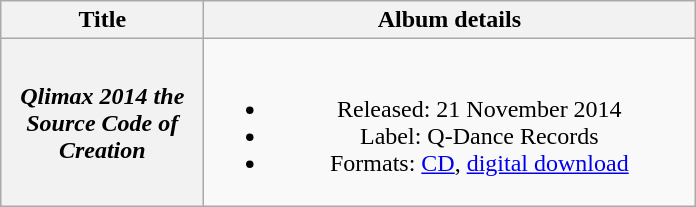<table class="wikitable plainrowheaders" style="text-align: center;">
<tr>
<th scope="col" style="width: 8em;">Title</th>
<th scope="col" style="width: 20em;">Album details</th>
</tr>
<tr>
<th scope="row"><em>Qlimax 2014 the Source Code of Creation</em></th>
<td><br><ul><li>Released: 21 November 2014</li><li>Label: Q-Dance Records</li><li>Formats: <a href='#'>CD</a>, <a href='#'>digital download</a></li></ul></td>
</tr>
</table>
